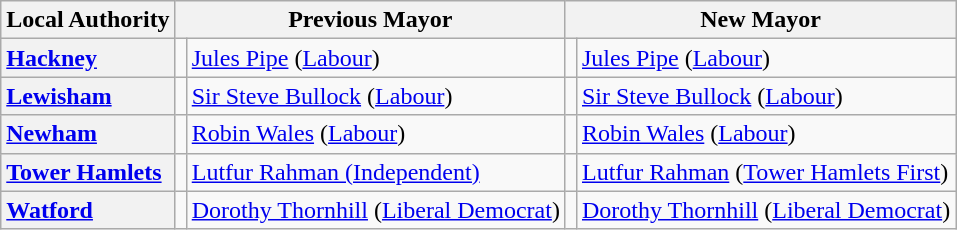<table class="wikitable">
<tr>
<th scope="col">Local Authority</th>
<th colspan=2>Previous Mayor</th>
<th colspan=2>New Mayor</th>
</tr>
<tr>
<th scope="row" style="text-align: left;"><a href='#'>Hackney</a></th>
<td></td>
<td><a href='#'>Jules Pipe</a> (<a href='#'>Labour</a>)</td>
<td></td>
<td><a href='#'>Jules Pipe</a> (<a href='#'>Labour</a>)</td>
</tr>
<tr>
<th scope="row" style="text-align: left;"><a href='#'>Lewisham</a></th>
<td></td>
<td><a href='#'>Sir Steve Bullock</a> (<a href='#'>Labour</a>)</td>
<td></td>
<td><a href='#'>Sir Steve Bullock</a> (<a href='#'>Labour</a>)</td>
</tr>
<tr>
<th scope="row" style="text-align: left;"><a href='#'>Newham</a></th>
<td></td>
<td><a href='#'>Robin Wales</a> (<a href='#'>Labour</a>)</td>
<td></td>
<td><a href='#'>Robin Wales</a> (<a href='#'>Labour</a>)</td>
</tr>
<tr>
<th scope="row" style="text-align: left;"><a href='#'>Tower Hamlets</a></th>
<td></td>
<td><a href='#'>Lutfur Rahman (Independent)</a></td>
<td></td>
<td><a href='#'>Lutfur Rahman</a> (<a href='#'>Tower Hamlets First</a>)</td>
</tr>
<tr>
<th scope="row" style="text-align: left;"><a href='#'>Watford</a></th>
<td></td>
<td><a href='#'>Dorothy Thornhill</a> (<a href='#'>Liberal Democrat</a>)</td>
<td></td>
<td><a href='#'>Dorothy Thornhill</a> (<a href='#'>Liberal Democrat</a>)</td>
</tr>
</table>
